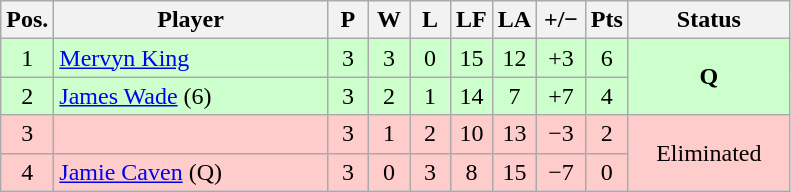<table class="wikitable" style="text-align:center; margin: 1em auto 1em auto, align:left">
<tr>
<th width=20>Pos.</th>
<th width=175>Player</th>
<th width=20>P</th>
<th width=20>W</th>
<th width=20>L</th>
<th width=20>LF</th>
<th width=20>LA</th>
<th width=25>+/−</th>
<th width=20>Pts</th>
<th width=100>Status</th>
</tr>
<tr style="background:#CCFFCC;">
<td>1</td>
<td style="text-align:left;"> <a href='#'>Mervyn King</a></td>
<td>3</td>
<td>3</td>
<td>0</td>
<td>15</td>
<td>12</td>
<td>+3</td>
<td>6</td>
<td rowspan=2><strong>Q</strong></td>
</tr>
<tr style="background:#CCFFCC;">
<td>2</td>
<td style="text-align:left;"> <a href='#'>James Wade</a> (6)</td>
<td>3</td>
<td>2</td>
<td>1</td>
<td>14</td>
<td>7</td>
<td>+7</td>
<td>4</td>
</tr>
<tr style="background:#FFCCCC;">
<td>3</td>
<td style="text-align:left;"></td>
<td>3</td>
<td>1</td>
<td>2</td>
<td>10</td>
<td>13</td>
<td>−3</td>
<td>2</td>
<td rowspan=2>Eliminated</td>
</tr>
<tr style="background:#FFCCCC;">
<td>4</td>
<td style="text-align:left;"> <a href='#'>Jamie Caven</a> (Q)</td>
<td>3</td>
<td>0</td>
<td>3</td>
<td>8</td>
<td>15</td>
<td>−7</td>
<td>0</td>
</tr>
</table>
